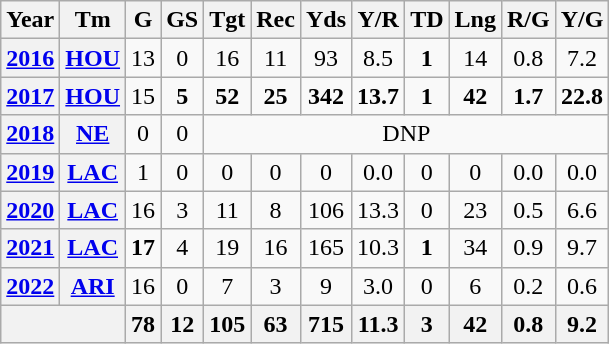<table class="wikitable" style="text-align:center">
<tr>
<th>Year</th>
<th>Tm</th>
<th>G</th>
<th>GS</th>
<th>Tgt</th>
<th>Rec</th>
<th>Yds</th>
<th>Y/R</th>
<th>TD</th>
<th>Lng</th>
<th>R/G</th>
<th>Y/G</th>
</tr>
<tr>
<th><a href='#'>2016</a></th>
<th><a href='#'>HOU</a></th>
<td>13</td>
<td>0</td>
<td>16</td>
<td>11</td>
<td>93</td>
<td>8.5</td>
<td><strong>1</strong></td>
<td>14</td>
<td>0.8</td>
<td>7.2</td>
</tr>
<tr>
<th><a href='#'>2017</a></th>
<th><a href='#'>HOU</a></th>
<td>15</td>
<td><strong>5</strong></td>
<td><strong>52</strong></td>
<td><strong>25</strong></td>
<td><strong>342</strong></td>
<td><strong>13.7</strong></td>
<td><strong>1</strong></td>
<td><strong>42</strong></td>
<td><strong>1.7</strong></td>
<td><strong>22.8</strong></td>
</tr>
<tr>
<th><a href='#'>2018</a></th>
<th><a href='#'>NE</a></th>
<td>0</td>
<td>0</td>
<td colspan="8">DNP</td>
</tr>
<tr>
<th><a href='#'>2019</a></th>
<th><a href='#'>LAC</a></th>
<td>1</td>
<td>0</td>
<td>0</td>
<td>0</td>
<td>0</td>
<td>0.0</td>
<td>0</td>
<td>0</td>
<td>0.0</td>
<td>0.0</td>
</tr>
<tr>
<th><a href='#'>2020</a></th>
<th><a href='#'>LAC</a></th>
<td>16</td>
<td>3</td>
<td>11</td>
<td>8</td>
<td>106</td>
<td>13.3</td>
<td>0</td>
<td>23</td>
<td>0.5</td>
<td>6.6</td>
</tr>
<tr>
<th><a href='#'>2021</a></th>
<th><a href='#'>LAC</a></th>
<td><strong>17</strong></td>
<td>4</td>
<td>19</td>
<td>16</td>
<td>165</td>
<td>10.3</td>
<td><strong>1</strong></td>
<td>34</td>
<td>0.9</td>
<td>9.7</td>
</tr>
<tr>
<th><a href='#'>2022</a></th>
<th><a href='#'>ARI</a></th>
<td>16</td>
<td>0</td>
<td>7</td>
<td>3</td>
<td>9</td>
<td>3.0</td>
<td>0</td>
<td>6</td>
<td>0.2</td>
<td>0.6</td>
</tr>
<tr>
<th colspan="2"></th>
<th>78</th>
<th>12</th>
<th>105</th>
<th>63</th>
<th>715</th>
<th>11.3</th>
<th>3</th>
<th>42</th>
<th>0.8</th>
<th>9.2</th>
</tr>
</table>
